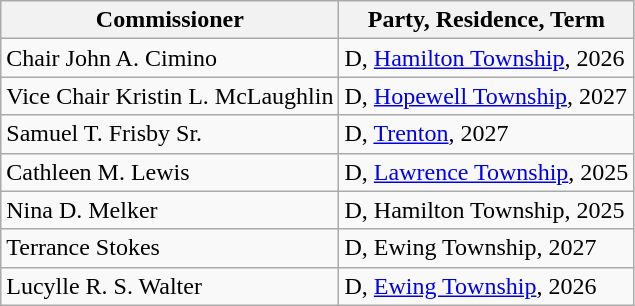<table class="wikitable sortable">
<tr>
<th>Commissioner</th>
<th>Party, Residence, Term</th>
</tr>
<tr>
<td>Chair John A. Cimino</td>
<td>D, <a href='#'>Hamilton Township</a>, 2026</td>
</tr>
<tr>
<td>Vice Chair Kristin L. McLaughlin</td>
<td>D, <a href='#'>Hopewell Township</a>, 2027</td>
</tr>
<tr>
<td>Samuel T. Frisby Sr.</td>
<td>D, <a href='#'>Trenton</a>, 2027</td>
</tr>
<tr>
<td>Cathleen M. Lewis</td>
<td>D, <a href='#'>Lawrence Township</a>, 2025</td>
</tr>
<tr>
<td>Nina D. Melker</td>
<td>D, Hamilton Township, 2025</td>
</tr>
<tr>
<td>Terrance Stokes</td>
<td>D, Ewing Township, 2027</td>
</tr>
<tr>
<td>Lucylle R. S. Walter</td>
<td>D, <a href='#'>Ewing Township</a>, 2026</td>
</tr>
</table>
